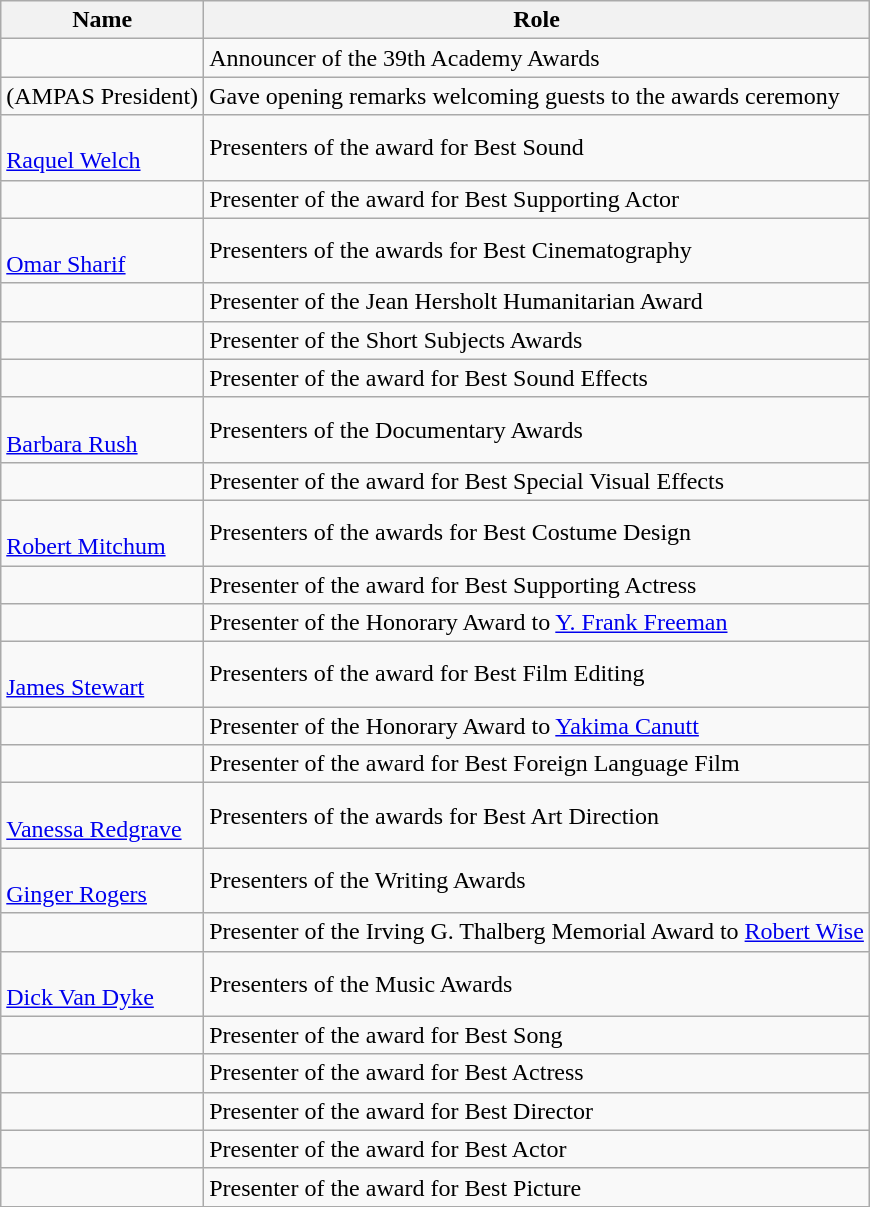<table class="wikitable sortable">
<tr>
<th>Name</th>
<th>Role</th>
</tr>
<tr>
<td></td>
<td>Announcer of the 39th Academy Awards</td>
</tr>
<tr>
<td> (AMPAS President)</td>
<td>Gave opening remarks welcoming guests to the awards ceremony</td>
</tr>
<tr>
<td><br><a href='#'>Raquel Welch</a></td>
<td>Presenters of the award for Best Sound</td>
</tr>
<tr>
<td></td>
<td>Presenter of the award for Best Supporting Actor</td>
</tr>
<tr>
<td><br><a href='#'>Omar Sharif</a></td>
<td>Presenters of the awards for Best Cinematography</td>
</tr>
<tr>
<td></td>
<td>Presenter of the Jean Hersholt Humanitarian Award</td>
</tr>
<tr>
<td></td>
<td>Presenter of the Short Subjects Awards</td>
</tr>
<tr>
<td></td>
<td>Presenter of the award for Best Sound Effects</td>
</tr>
<tr>
<td><br><a href='#'>Barbara Rush</a></td>
<td>Presenters of the Documentary Awards</td>
</tr>
<tr>
<td></td>
<td>Presenter of the award for Best Special Visual Effects</td>
</tr>
<tr>
<td><br><a href='#'>Robert Mitchum</a></td>
<td>Presenters of the awards for Best Costume Design</td>
</tr>
<tr>
<td></td>
<td>Presenter of the award for Best Supporting Actress</td>
</tr>
<tr>
<td></td>
<td>Presenter of the Honorary Award to <a href='#'>Y. Frank Freeman</a></td>
</tr>
<tr>
<td><br><a href='#'>James Stewart</a></td>
<td>Presenters of the award for Best Film Editing</td>
</tr>
<tr>
<td></td>
<td>Presenter of the Honorary Award to <a href='#'>Yakima Canutt</a></td>
</tr>
<tr>
<td></td>
<td>Presenter of the award for Best Foreign Language Film</td>
</tr>
<tr>
<td><br><a href='#'>Vanessa Redgrave</a></td>
<td>Presenters of the awards for Best Art Direction</td>
</tr>
<tr>
<td><br><a href='#'>Ginger Rogers</a></td>
<td>Presenters of the Writing Awards</td>
</tr>
<tr>
<td></td>
<td>Presenter of the Irving G. Thalberg Memorial Award to <a href='#'>Robert Wise</a></td>
</tr>
<tr>
<td><br><a href='#'>Dick Van Dyke</a></td>
<td>Presenters of the Music Awards</td>
</tr>
<tr>
<td></td>
<td>Presenter of the award for Best Song</td>
</tr>
<tr>
<td></td>
<td>Presenter of the award for Best Actress</td>
</tr>
<tr>
<td></td>
<td>Presenter of the award for Best Director</td>
</tr>
<tr>
<td></td>
<td>Presenter of the award for Best Actor</td>
</tr>
<tr>
<td></td>
<td>Presenter of the award for Best Picture</td>
</tr>
</table>
